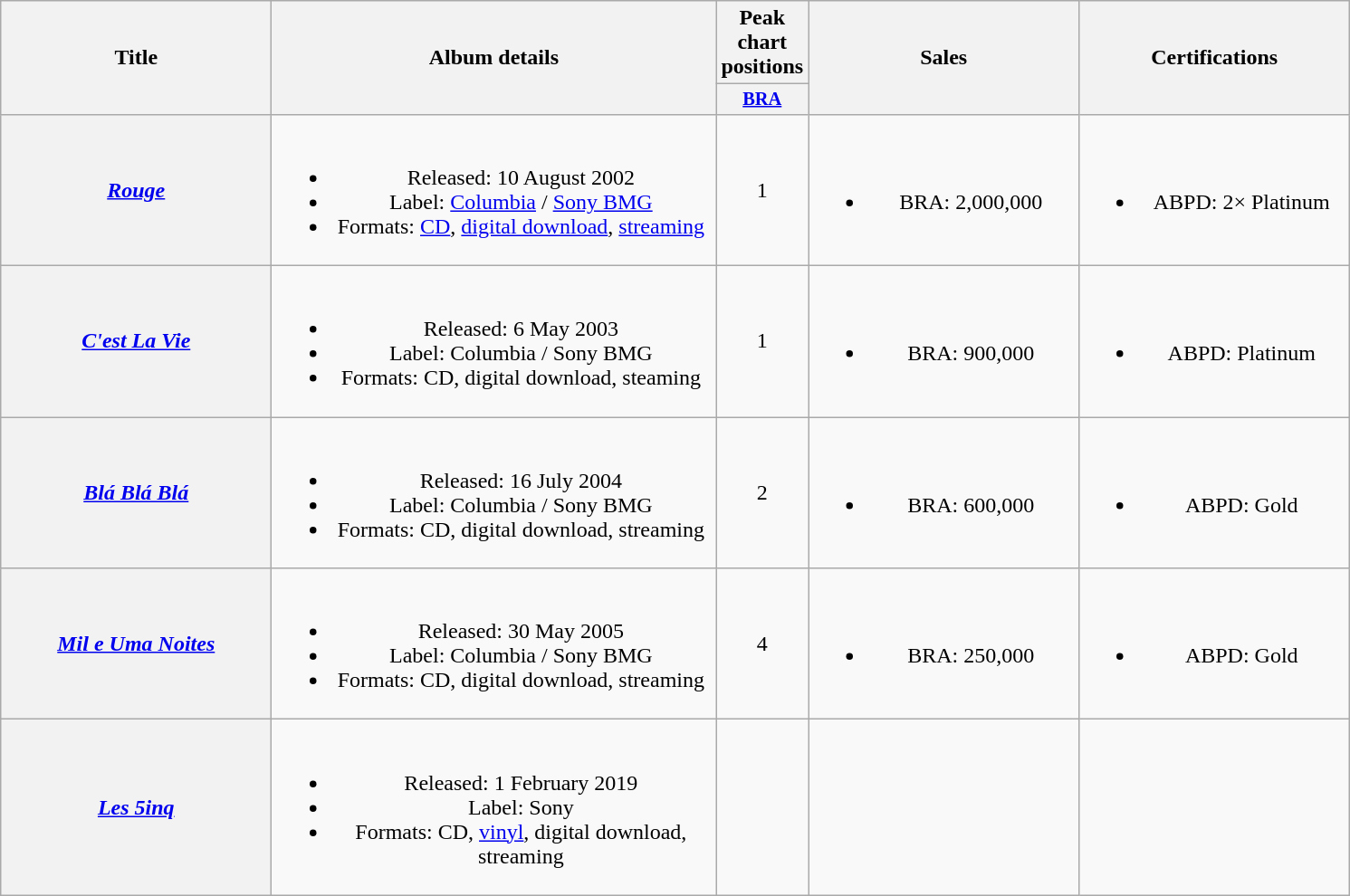<table class="wikitable plainrowheaders" style="text-align:center;" border="1">
<tr>
<th scope="col" rowspan="2" style="width:12em;">Title</th>
<th scope="col" rowspan="2" style="width:20em;">Album details</th>
<th scope="col" colspan="1">Peak chart positions</th>
<th scope="col" rowspan="2" style="width:12em;">Sales</th>
<th scope="col" rowspan="2" style="width:12em;">Certifications</th>
</tr>
<tr>
<th scope="col" style="width:3em;font-size:85%;"><a href='#'>BRA</a></th>
</tr>
<tr>
<th scope="row"><strong><em><a href='#'>Rouge</a></em></strong></th>
<td><br><ul><li>Released: 10 August 2002</li><li>Label: <a href='#'>Columbia</a> / <a href='#'>Sony BMG</a></li><li>Formats: <a href='#'>CD</a>, <a href='#'>digital download</a>, <a href='#'>streaming</a></li></ul></td>
<td>1</td>
<td><br><ul><li>BRA: 2,000,000</li></ul></td>
<td><br><ul><li>ABPD: 2× Platinum</li></ul></td>
</tr>
<tr>
<th scope="row"><strong><em><a href='#'>C'est La Vie</a></em></strong></th>
<td><br><ul><li>Released: 6 May 2003</li><li>Label: Columbia / Sony BMG</li><li>Formats: CD, digital download, steaming</li></ul></td>
<td>1</td>
<td><br><ul><li>BRA: 900,000</li></ul></td>
<td><br><ul><li>ABPD: Platinum</li></ul></td>
</tr>
<tr>
<th scope="row"><strong><em><a href='#'>Blá Blá Blá</a></em></strong></th>
<td><br><ul><li>Released: 16 July 2004</li><li>Label: Columbia / Sony BMG</li><li>Formats: CD, digital download, streaming</li></ul></td>
<td>2</td>
<td><br><ul><li>BRA: 600,000</li></ul></td>
<td><br><ul><li>ABPD: Gold</li></ul></td>
</tr>
<tr>
<th scope="row"><strong><em><a href='#'>Mil e Uma Noites</a></em></strong></th>
<td><br><ul><li>Released: 30 May 2005</li><li>Label: Columbia / Sony BMG</li><li>Formats: CD, digital download, streaming</li></ul></td>
<td>4</td>
<td><br><ul><li>BRA: 250,000</li></ul></td>
<td><br><ul><li>ABPD: Gold</li></ul></td>
</tr>
<tr>
<th scope="row"><strong><em><a href='#'>Les 5inq</a></em></strong></th>
<td><br><ul><li>Released: 1 February 2019</li><li>Label: Sony</li><li>Formats: CD, <a href='#'>vinyl</a>, digital download, streaming</li></ul></td>
<td></td>
<td></td>
<td></td>
</tr>
</table>
